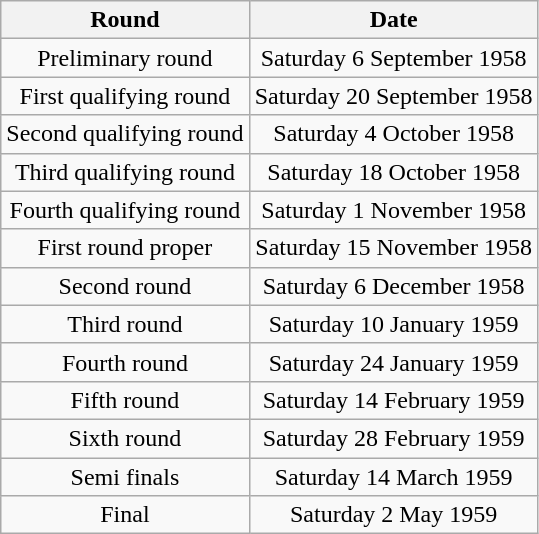<table class="wikitable" style="text-align: center">
<tr>
<th>Round</th>
<th>Date</th>
</tr>
<tr>
<td>Preliminary round</td>
<td>Saturday 6 September 1958</td>
</tr>
<tr>
<td>First qualifying round</td>
<td>Saturday 20 September 1958</td>
</tr>
<tr>
<td>Second qualifying round</td>
<td>Saturday 4 October 1958</td>
</tr>
<tr>
<td>Third qualifying round</td>
<td>Saturday 18 October 1958</td>
</tr>
<tr>
<td>Fourth qualifying round</td>
<td>Saturday 1 November 1958</td>
</tr>
<tr>
<td>First round proper</td>
<td>Saturday 15 November 1958</td>
</tr>
<tr>
<td>Second round</td>
<td>Saturday 6 December 1958</td>
</tr>
<tr>
<td>Third round</td>
<td>Saturday 10 January 1959</td>
</tr>
<tr>
<td>Fourth round</td>
<td>Saturday 24 January 1959</td>
</tr>
<tr>
<td>Fifth round</td>
<td>Saturday 14 February 1959</td>
</tr>
<tr>
<td>Sixth round</td>
<td>Saturday 28 February 1959</td>
</tr>
<tr>
<td>Semi finals</td>
<td>Saturday 14 March 1959</td>
</tr>
<tr>
<td>Final</td>
<td>Saturday 2 May 1959</td>
</tr>
</table>
